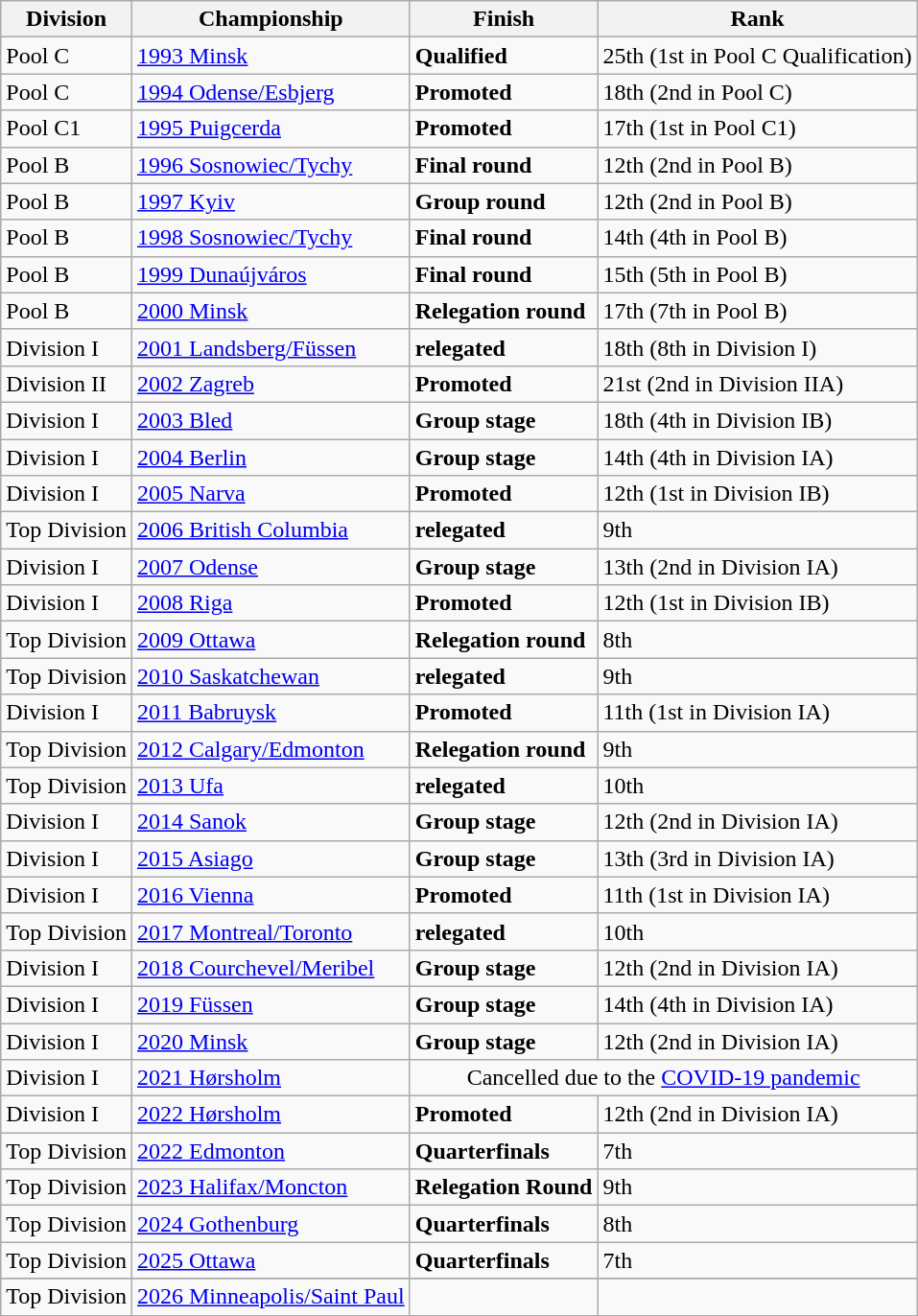<table class="wikitable sortable">
<tr>
<th>Division</th>
<th>Championship</th>
<th>Finish</th>
<th>Rank</th>
</tr>
<tr>
<td>Pool C</td>
<td> <a href='#'>1993 Minsk</a></td>
<td><strong>Qualified</strong></td>
<td>25th (1st in Pool C Qualification)</td>
</tr>
<tr>
<td>Pool C</td>
<td> <a href='#'>1994 Odense/Esbjerg</a></td>
<td><strong>Promoted</strong></td>
<td>18th (2nd in Pool C)</td>
</tr>
<tr>
<td>Pool C1</td>
<td> <a href='#'>1995 Puigcerda</a></td>
<td><strong>Promoted</strong></td>
<td>17th (1st in Pool C1)</td>
</tr>
<tr>
<td>Pool B</td>
<td> <a href='#'>1996 Sosnowiec/Tychy</a></td>
<td><strong>Final round</strong></td>
<td>12th (2nd in Pool B)</td>
</tr>
<tr>
<td>Pool B</td>
<td> <a href='#'>1997 Kyiv</a></td>
<td><strong>Group round</strong></td>
<td>12th (2nd in Pool B)</td>
</tr>
<tr>
<td>Pool B</td>
<td> <a href='#'>1998 Sosnowiec/Tychy</a></td>
<td><strong>Final round</strong></td>
<td>14th (4th in Pool B)</td>
</tr>
<tr>
<td>Pool B</td>
<td> <a href='#'>1999 Dunaújváros</a></td>
<td><strong>Final round</strong></td>
<td>15th (5th in Pool B)</td>
</tr>
<tr>
<td>Pool B</td>
<td> <a href='#'>2000 Minsk</a></td>
<td><strong>Relegation round</strong></td>
<td>17th (7th in Pool B)</td>
</tr>
<tr>
<td>Division I</td>
<td> <a href='#'>2001 Landsberg/Füssen</a></td>
<td><strong>relegated</strong></td>
<td>18th (8th in Division I)</td>
</tr>
<tr>
<td>Division II</td>
<td> <a href='#'>2002 Zagreb</a></td>
<td><strong>Promoted</strong></td>
<td>21st (2nd in Division IIA)</td>
</tr>
<tr>
<td>Division I</td>
<td> <a href='#'>2003 Bled</a></td>
<td><strong>Group stage</strong></td>
<td>18th (4th in Division IB)</td>
</tr>
<tr>
<td>Division I</td>
<td> <a href='#'>2004 Berlin</a></td>
<td><strong>Group stage</strong></td>
<td>14th (4th in Division IA)</td>
</tr>
<tr>
<td>Division I</td>
<td> <a href='#'>2005 Narva</a></td>
<td><strong>Promoted</strong></td>
<td>12th (1st in Division IB)</td>
</tr>
<tr>
<td>Top Division</td>
<td> <a href='#'>2006 British Columbia</a></td>
<td><strong>relegated</strong></td>
<td>9th</td>
</tr>
<tr>
<td>Division I</td>
<td> <a href='#'>2007 Odense</a></td>
<td><strong>Group stage</strong></td>
<td>13th (2nd in Division IA)</td>
</tr>
<tr>
<td>Division I</td>
<td> <a href='#'>2008 Riga</a></td>
<td><strong>Promoted</strong></td>
<td>12th (1st in Division IB)</td>
</tr>
<tr>
<td>Top Division</td>
<td> <a href='#'>2009 Ottawa</a></td>
<td><strong>Relegation round</strong></td>
<td>8th</td>
</tr>
<tr>
<td>Top Division</td>
<td> <a href='#'>2010 Saskatchewan</a></td>
<td><strong>relegated</strong></td>
<td>9th</td>
</tr>
<tr>
<td>Division I</td>
<td> <a href='#'>2011 Babruysk</a></td>
<td><strong>Promoted</strong></td>
<td>11th (1st in Division IA)</td>
</tr>
<tr>
<td>Top Division</td>
<td> <a href='#'>2012 Calgary/Edmonton</a></td>
<td><strong>Relegation round</strong></td>
<td>9th</td>
</tr>
<tr>
<td>Top Division</td>
<td> <a href='#'>2013 Ufa</a></td>
<td><strong>relegated</strong></td>
<td>10th</td>
</tr>
<tr>
<td>Division I</td>
<td> <a href='#'>2014 Sanok</a></td>
<td><strong>Group stage</strong></td>
<td>12th (2nd in Division IA)</td>
</tr>
<tr>
<td>Division I</td>
<td> <a href='#'>2015 Asiago</a></td>
<td><strong>Group stage</strong></td>
<td>13th (3rd in Division IA)</td>
</tr>
<tr>
<td>Division I</td>
<td> <a href='#'>2016 Vienna</a></td>
<td><strong>Promoted</strong></td>
<td>11th (1st in Division IA)</td>
</tr>
<tr>
<td>Top Division</td>
<td> <a href='#'>2017  Montreal/Toronto</a></td>
<td><strong>relegated</strong></td>
<td>10th</td>
</tr>
<tr>
<td>Division I</td>
<td> <a href='#'>2018 Courchevel/Meribel</a></td>
<td><strong>Group stage</strong></td>
<td>12th (2nd in Division IA)</td>
</tr>
<tr>
<td>Division I</td>
<td> <a href='#'>2019 Füssen</a></td>
<td><strong>Group stage</strong></td>
<td>14th (4th in Division IA)</td>
</tr>
<tr>
<td>Division I</td>
<td> <a href='#'>2020 Minsk</a></td>
<td><strong>Group stage</strong></td>
<td>12th (2nd in Division IA)</td>
</tr>
<tr>
<td>Division I</td>
<td> <a href='#'>2021 Hørsholm</a></td>
<td colspan=4 align=center>Cancelled due to the <a href='#'>COVID-19 pandemic</a></td>
</tr>
<tr>
<td>Division I</td>
<td> <a href='#'>2022 Hørsholm</a></td>
<td><strong>Promoted</strong></td>
<td>12th (2nd in Division IA)</td>
</tr>
<tr>
<td>Top Division</td>
<td> <a href='#'>2022 Edmonton</a></td>
<td><strong>Quarterfinals</strong></td>
<td>7th</td>
</tr>
<tr>
<td>Top Division</td>
<td> <a href='#'>2023 Halifax/Moncton</a></td>
<td><strong>Relegation Round</strong></td>
<td>9th</td>
</tr>
<tr>
<td>Top Division</td>
<td> <a href='#'>2024 Gothenburg</a></td>
<td><strong>Quarterfinals</strong></td>
<td>8th</td>
</tr>
<tr>
<td>Top Division</td>
<td> <a href='#'>2025 Ottawa</a></td>
<td><strong>Quarterfinals</strong></td>
<td>7th</td>
</tr>
<tr>
</tr>
<tr>
<td>Top Division</td>
<td> <a href='#'>2026 Minneapolis/Saint Paul</a></td>
<td></td>
<td></td>
</tr>
<tr>
</tr>
</table>
